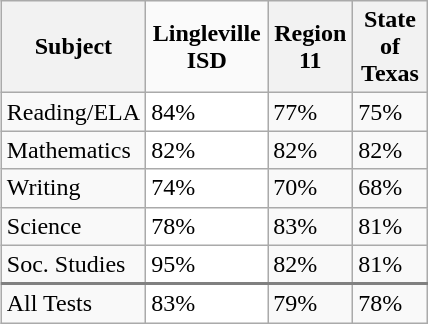<table class="wikitable" style="float:right; margin-left: 15px; width: 285px;">
<tr>
<th>Subject</th>
<th style="background:#fafafa;">Lingleville ISD</th>
<th>Region 11</th>
<th>State of Texas</th>
</tr>
<tr>
<td>Reading/ELA</td>
<td style="background:#fff;">84%</td>
<td>77%</td>
<td>75%</td>
</tr>
<tr>
<td>Mathematics</td>
<td style="background:#fff;">82%</td>
<td>82%</td>
<td>82%</td>
</tr>
<tr>
<td>Writing</td>
<td style="background:#fff;">74%</td>
<td>70%</td>
<td>68%</td>
</tr>
<tr>
<td>Science</td>
<td style="background:#fff;">78%</td>
<td>83%</td>
<td>81%</td>
</tr>
<tr>
<td style="border-bottom:2px solid gray;">Soc. Studies</td>
<td style="border-bottom:2px solid gray; background:#fff;">95%</td>
<td style="border-bottom:2px solid gray;">82%</td>
<td style="border-bottom:2px solid gray;">81%</td>
</tr>
<tr>
<td>All Tests</td>
<td style="background:#fff;">83%</td>
<td>79%</td>
<td>78%</td>
</tr>
</table>
